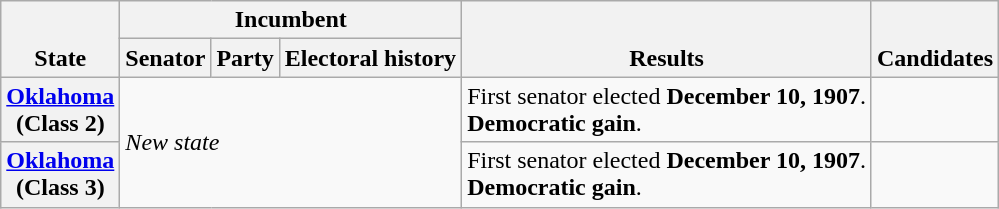<table class=wikitable>
<tr valign=bottom>
<th rowspan=2>State</th>
<th colspan=3>Incumbent</th>
<th rowspan=2>Results</th>
<th rowspan=2>Candidates</th>
</tr>
<tr valign=bottom>
<th>Senator</th>
<th>Party</th>
<th>Electoral history</th>
</tr>
<tr>
<th><a href='#'>Oklahoma</a><br>(Class 2)</th>
<td colspan=3 rowspan=2><em>New state</em></td>
<td>First senator elected <strong>December 10, 1907</strong>.<br><strong>Democratic gain</strong>.</td>
<td nowrap></td>
</tr>
<tr>
<th><a href='#'>Oklahoma</a><br>(Class 3)</th>
<td>First senator elected <strong>December 10, 1907</strong>.<br><strong>Democratic gain</strong>.</td>
<td nowrap></td>
</tr>
</table>
